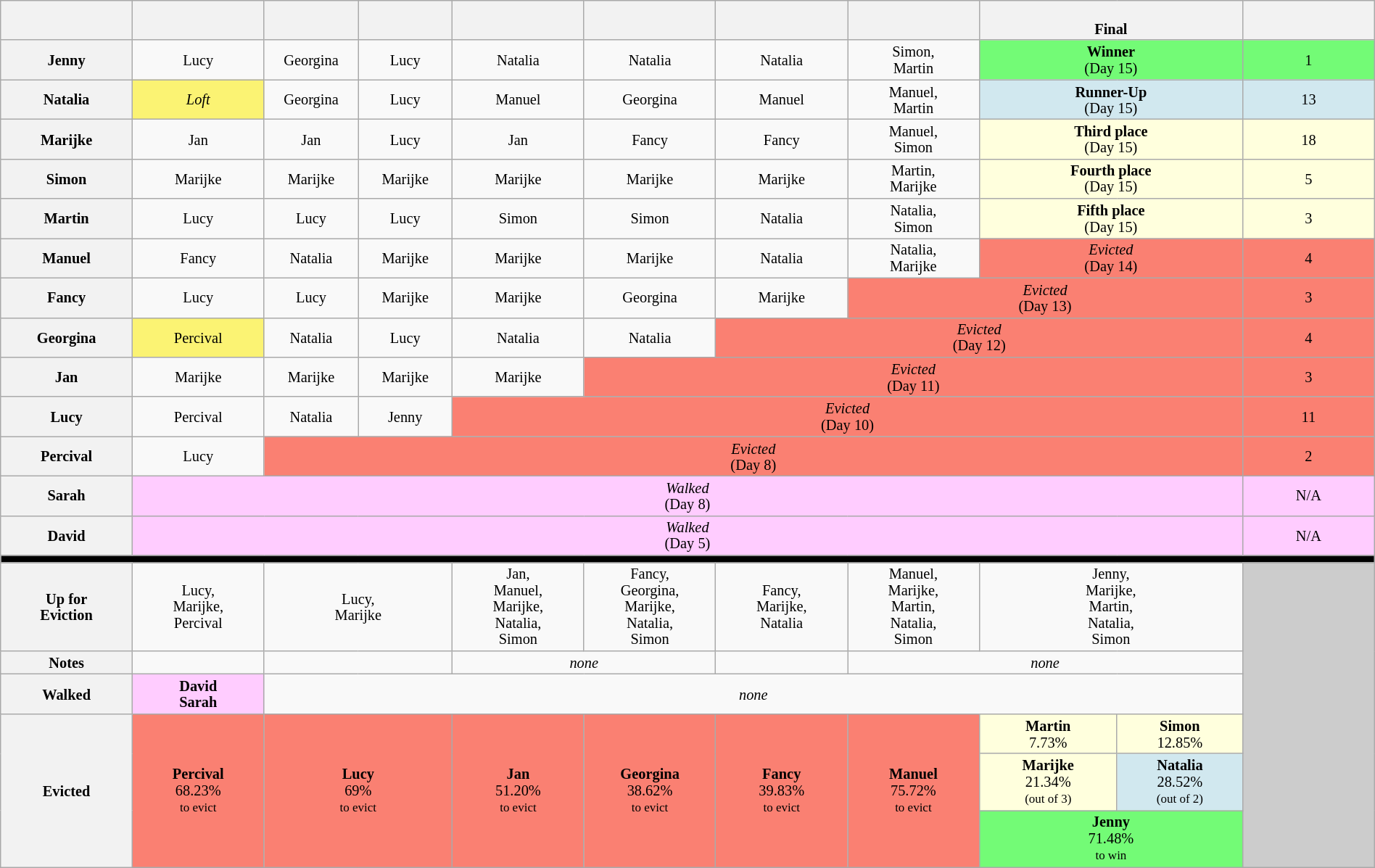<table class="wikitable" style="text-align:center; font-size:85%; line-height:15px; width:100%">
<tr>
<th style="width:7%"></th>
<th style="width:7%"></th>
<th style="width:5%"></th>
<th style="width:5%"></th>
<th style="width:7%"></th>
<th style="width:7%"></th>
<th style="width:7%"></th>
<th style="width:7%"></th>
<th style="width:14%" colspan=2><br>Final</th>
<th style="width:7%"></th>
</tr>
<tr>
<th>Jenny</th>
<td>Lucy</td>
<td>Georgina</td>
<td>Lucy</td>
<td>Natalia</td>
<td>Natalia</td>
<td>Natalia</td>
<td>Simon,<br>Martin</td>
<td colspan=2 bgcolor="73FB76"><strong>Winner</strong><br>(Day 15)</td>
<td bgcolor="73FB76">1</td>
</tr>
<tr>
<th>Natalia</th>
<td style="background:#FBF373;"><em> Loft</em></td>
<td>Georgina</td>
<td>Lucy</td>
<td>Manuel</td>
<td>Georgina</td>
<td>Manuel</td>
<td>Manuel,<br>Martin</td>
<td colspan=2 bgcolor="D1E8EF"><strong>Runner-Up</strong><br>(Day 15)</td>
<td bgcolor="D1E8EF">13</td>
</tr>
<tr>
<th>Marijke</th>
<td>Jan</td>
<td>Jan</td>
<td>Lucy</td>
<td>Jan</td>
<td>Fancy</td>
<td>Fancy</td>
<td>Manuel,<br>Simon</td>
<td colspan=2 style="background:#ffffdd;"><strong>Third place</strong><br>(Day 15)</td>
<td style="background:#ffffdd;">18</td>
</tr>
<tr>
<th>Simon</th>
<td>Marijke</td>
<td>Marijke</td>
<td>Marijke</td>
<td>Marijke</td>
<td>Marijke</td>
<td>Marijke</td>
<td>Martin,<br>Marijke</td>
<td colspan=2 style="background:#ffffdd;"><strong>Fourth place</strong><br>(Day 15)</td>
<td style="background:#ffffdd;">5</td>
</tr>
<tr>
<th>Martin</th>
<td>Lucy</td>
<td>Lucy</td>
<td>Lucy</td>
<td>Simon</td>
<td>Simon</td>
<td>Natalia</td>
<td>Natalia,<br>Simon</td>
<td colspan=2 style="background:#ffffdd;"><strong>Fifth place</strong><br>(Day 15)</td>
<td style="background:#ffffdd;">3</td>
</tr>
<tr>
<th>Manuel</th>
<td>Fancy</td>
<td>Natalia</td>
<td>Marijke</td>
<td>Marijke</td>
<td>Marijke</td>
<td>Natalia</td>
<td>Natalia,<br>Marijke</td>
<td colspan=2 bgcolor="#FA8072"><em>Evicted</em><br>(Day 14)</td>
<td bgcolor="#FA8072">4</td>
</tr>
<tr>
<th>Fancy</th>
<td>Lucy</td>
<td>Lucy</td>
<td>Marijke</td>
<td>Marijke</td>
<td>Georgina</td>
<td>Marijke</td>
<td colspan=3 bgcolor="#FA8072"><em>Evicted</em><br>(Day 13)</td>
<td bgcolor="#FA8072">3</td>
</tr>
<tr>
<th>Georgina</th>
<td style="background:#FBF373;">Percival</td>
<td>Natalia</td>
<td>Lucy</td>
<td>Natalia</td>
<td>Natalia</td>
<td colspan=4 bgcolor="#FA8072"><em>Evicted</em><br>(Day 12)</td>
<td bgcolor="#FA8072">4</td>
</tr>
<tr>
<th>Jan</th>
<td>Marijke</td>
<td>Marijke</td>
<td>Marijke</td>
<td>Marijke</td>
<td colspan=5 bgcolor="#FA8072"><em>Evicted</em><br>(Day 11)</td>
<td bgcolor="#FA8072">3</td>
</tr>
<tr>
<th>Lucy</th>
<td>Percival</td>
<td>Natalia</td>
<td>Jenny</td>
<td colspan=6 bgcolor="#FA8072"><em>Evicted</em><br>(Day 10)</td>
<td bgcolor="#FA8072">11</td>
</tr>
<tr>
<th>Percival</th>
<td>Lucy</td>
<td colspan=8 bgcolor="#FA8072"><em>Evicted</em><br>(Day 8)</td>
<td bgcolor="#FA8072">2</td>
</tr>
<tr>
<th>Sarah</th>
<td colspan=9 bgcolor="#FFCCFF"><em>Walked</em><br>(Day 8)</td>
<td bgcolor="#FFCCFF">N/A</td>
</tr>
<tr>
<th>David</th>
<td colspan=9 bgcolor="#FFCCFF"><em>Walked</em><br>(Day 5)</td>
<td bgcolor="#FFCCFF">N/A</td>
</tr>
<tr>
<th style="background:#000000;" colspan=11></th>
</tr>
<tr>
<th>Up for<br>Eviction</th>
<td>Lucy,<br>Marijke,<br>Percival</td>
<td colspan=2>Lucy,<br>Marijke</td>
<td>Jan,<br>Manuel,<br>Marijke,<br>Natalia,<br>Simon</td>
<td>Fancy,<br>Georgina,<br>Marijke,<br>Natalia,<br>Simon</td>
<td>Fancy,<br>Marijke,<br>Natalia</td>
<td>Manuel,<br>Marijke,<br>Martin,<br>Natalia,<br>Simon</td>
<td colspan=2>Jenny,<br>Marijke,<br>Martin,<br>Natalia,<br>Simon</td>
<td rowspan=6 style="background:#ccc"></td>
</tr>
<tr>
<th>Notes</th>
<td></td>
<td colspan=2></td>
<td colspan=2><em>none</em></td>
<td></td>
<td colspan=3><em>none</em></td>
</tr>
<tr>
<th>Walked</th>
<td bgcolor="#FFCCFF"><strong>David</strong><br><strong>Sarah</strong></td>
<td colspan=8><em>none</em></td>
</tr>
<tr>
<th rowspan=3>Evicted</th>
<td rowspan=3 bgcolor="FA8072"><strong>Percival</strong><br>68.23%<br><small>to evict</small></td>
<td rowspan=3 bgcolor="FA8072" colspan=2><strong>Lucy</strong><br>69%<br><small>to evict</small></td>
<td rowspan=3 bgcolor="FA8072"><strong>Jan</strong><br>51.20%<br><small>to evict</small></td>
<td rowspan=3 bgcolor="FA8072"><strong>Georgina</strong><br>38.62%<br><small>to evict</small></td>
<td rowspan=3 bgcolor="FA8072"><strong>Fancy</strong><br>39.83%<br><small>to evict</small></td>
<td rowspan=3 bgcolor="FA8072"><strong>Manuel</strong><br>75.72%<br><small>to evict</small></td>
<td rowspan=1 style="background:#ffffdd;"><strong>Martin</strong><br>7.73%<br><small></small></td>
<td rowspan=1 style="background:#ffffdd;"><strong>Simon</strong><br>12.85%<br><small></small></td>
</tr>
<tr>
<td rowspan=1 style="background:#ffffdd;"><strong>Marijke</strong><br>21.34%<br><small>(out of 3)</small></td>
<td rowspan=1 bgcolor="D1E8EF"><strong>Natalia</strong><br>28.52%<br><small>(out of 2)</small></td>
</tr>
<tr>
<td colspan=2 bgcolor="73FB76"><strong>Jenny</strong><br>71.48%<br><small>to win</small></td>
</tr>
</table>
